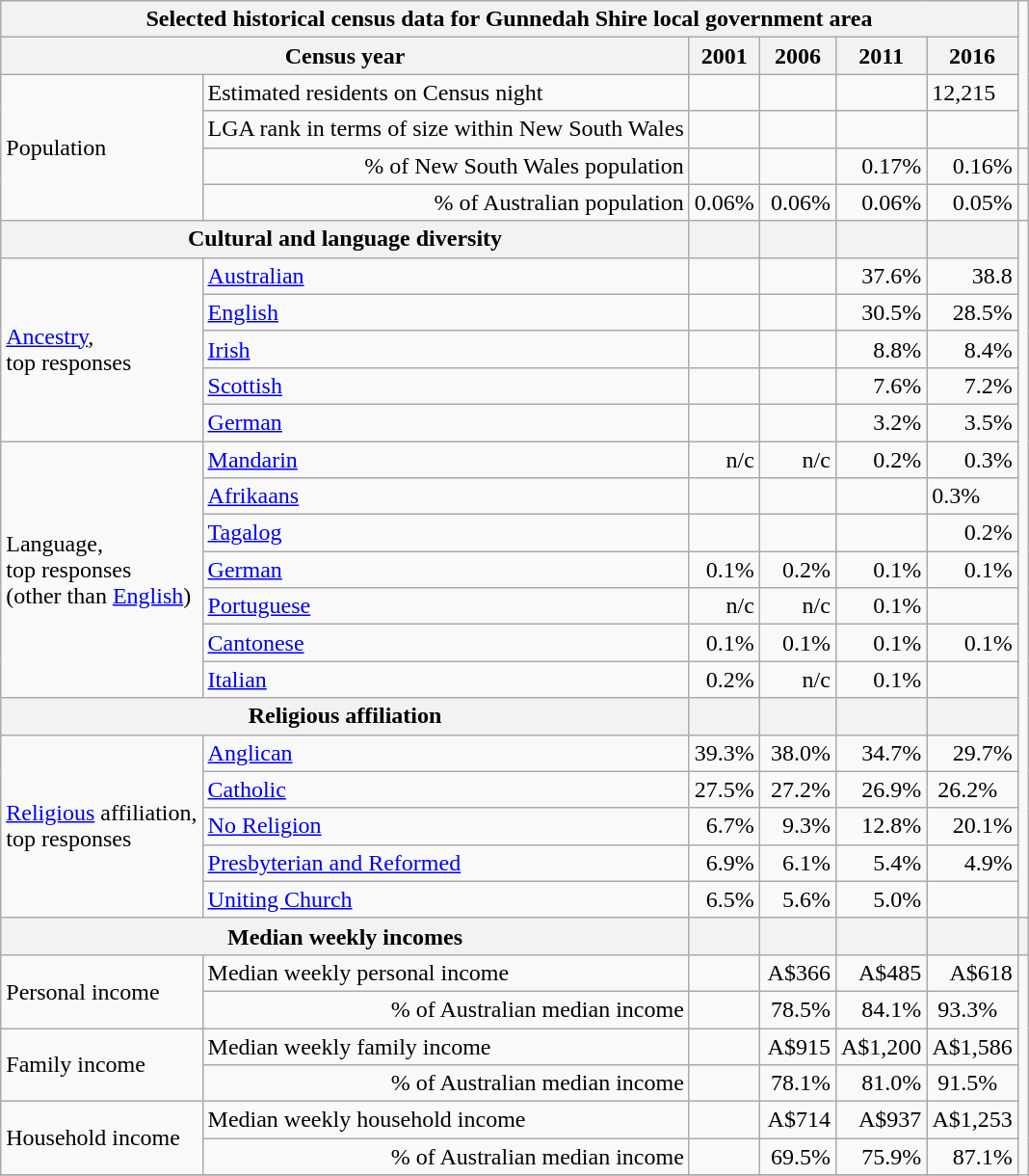<table class="wikitable">
<tr>
<th colspan=6>Selected historical census data for Gunnedah Shire local government area</th>
</tr>
<tr>
<th colspan="2">Census year</th>
<th>2001</th>
<th>2006</th>
<th>2011</th>
<th>2016</th>
</tr>
<tr>
<td rowspan="4">Population</td>
<td>Estimated residents on Census night</td>
<td align="right"></td>
<td align="right"></td>
<td align="right"></td>
<td>12,215</td>
</tr>
<tr>
<td align="right">LGA rank in terms of size within New South Wales</td>
<td align="right"></td>
<td align="right"><small></small></td>
<td align="right"><small></small></td>
<td></td>
</tr>
<tr>
<td align="right">% of New South Wales population</td>
<td align="right"></td>
<td align="right"></td>
<td align="right">0.17%</td>
<td align="right"> 0.16%</td>
<td></td>
</tr>
<tr>
<td align="right">% of Australian population</td>
<td align="right">0.06%</td>
<td align="right"> 0.06%</td>
<td align="right"> 0.06%</td>
<td align="right"> 0.05%</td>
<td></td>
</tr>
<tr>
<th colspan="2">Cultural and language diversity</th>
<th></th>
<th></th>
<th></th>
<th></th>
</tr>
<tr>
<td rowspan="5"><a href='#'>Ancestry</a>,<br>top responses</td>
<td><a href='#'>Australian</a></td>
<td align="right"></td>
<td align="right"></td>
<td align="right">37.6%</td>
<td align="right"> 38.8</td>
</tr>
<tr>
<td><a href='#'>English</a></td>
<td align="right"></td>
<td align="right"></td>
<td align="right">30.5%</td>
<td align="right"> 28.5%</td>
</tr>
<tr>
<td><a href='#'>Irish</a></td>
<td align="right"></td>
<td align="right"></td>
<td align="right">8.8%</td>
<td align="right"> 8.4%</td>
</tr>
<tr>
<td><a href='#'>Scottish</a></td>
<td align="right"></td>
<td align="right"></td>
<td align="right">7.6%</td>
<td align="right"> 7.2%</td>
</tr>
<tr>
<td><a href='#'>German</a></td>
<td align="right"></td>
<td align="right"></td>
<td align="right">3.2%</td>
<td align="right"> 3.5%</td>
</tr>
<tr>
<td rowspan="7">Language,<br>top responses<br>(other than <a href='#'>English</a>)</td>
<td><a href='#'>Mandarin</a></td>
<td align="right">n/c</td>
<td align="right">n/c</td>
<td align="right"> 0.2%</td>
<td align="right"> 0.3%</td>
</tr>
<tr>
<td><a href='#'>Afrikaans</a></td>
<td></td>
<td></td>
<td></td>
<td>0.3%</td>
</tr>
<tr>
<td><a href='#'>Tagalog</a></td>
<td></td>
<td></td>
<td></td>
<td align="right">0.2%</td>
</tr>
<tr>
<td><a href='#'>German</a></td>
<td align="right">0.1%</td>
<td align="right"> 0.2%</td>
<td align="right"> 0.1%</td>
<td align="right"> 0.1%</td>
</tr>
<tr>
<td><a href='#'>Portuguese</a></td>
<td align="right">n/c</td>
<td align="right">n/c</td>
<td align="right"> 0.1%</td>
<td></td>
</tr>
<tr>
<td><a href='#'>Cantonese</a></td>
<td align="right">0.1%</td>
<td align="right"> 0.1%</td>
<td align="right"> 0.1%</td>
<td align="right"> 0.1%</td>
</tr>
<tr>
<td><a href='#'>Italian</a></td>
<td align="right">0.2%</td>
<td align="right"> n/c</td>
<td align="right"> 0.1%</td>
<td></td>
</tr>
<tr>
<th colspan="2">Religious affiliation</th>
<th></th>
<th></th>
<th></th>
<th></th>
</tr>
<tr>
<td rowspan="5"><a href='#'>Religious</a> affiliation,<br>top responses</td>
<td><a href='#'>Anglican</a></td>
<td align="right">39.3%</td>
<td align="right"> 38.0%</td>
<td align="right"> 34.7%</td>
<td align="right"> 29.7%</td>
</tr>
<tr>
<td><a href='#'>Catholic</a></td>
<td align="right">27.5%</td>
<td align="right"> 27.2%</td>
<td align="right"> 26.9%</td>
<td> 26.2%</td>
</tr>
<tr>
<td><a href='#'>No Religion</a></td>
<td align="right">6.7%</td>
<td align="right"> 9.3%</td>
<td align="right"> 12.8%</td>
<td align="right"> 20.1%</td>
</tr>
<tr>
<td><a href='#'>Presbyterian and Reformed</a></td>
<td align="right">6.9%</td>
<td align="right"> 6.1%</td>
<td align="right"> 5.4%</td>
<td align="right"> 4.9%</td>
</tr>
<tr>
<td><a href='#'>Uniting Church</a></td>
<td align="right">6.5%</td>
<td align="right"> 5.6%</td>
<td align="right"> 5.0%</td>
<td></td>
</tr>
<tr>
<th colspan="2">Median weekly incomes</th>
<th></th>
<th></th>
<th></th>
<th></th>
<th></th>
</tr>
<tr>
<td rowspan="2">Personal income</td>
<td>Median weekly personal income</td>
<td align="right"></td>
<td align="right">A$366</td>
<td align="right">A$485</td>
<td align="right">A$618</td>
</tr>
<tr>
<td align="right">% of Australian median income</td>
<td align="right"></td>
<td align="right">78.5%</td>
<td align="right"> 84.1%</td>
<td> 93.3%</td>
</tr>
<tr>
<td rowspan="2">Family income</td>
<td>Median weekly family income</td>
<td align="right"></td>
<td align="right">A$915</td>
<td align="right">A$1,200</td>
<td align="right">A$1,586</td>
</tr>
<tr>
<td align="right">% of Australian median income</td>
<td align="right"></td>
<td align="right">78.1%</td>
<td align="right"> 81.0%</td>
<td> 91.5%</td>
</tr>
<tr>
<td rowspan="2">Household income</td>
<td>Median weekly household income</td>
<td align="right"></td>
<td align="right">A$714</td>
<td align="right">A$937</td>
<td align="right">A$1,253</td>
</tr>
<tr>
<td align="right">% of Australian median income</td>
<td align="right"></td>
<td align="right">69.5%</td>
<td align="right"> 75.9%</td>
<td align="right"> 87.1%</td>
</tr>
<tr>
</tr>
</table>
